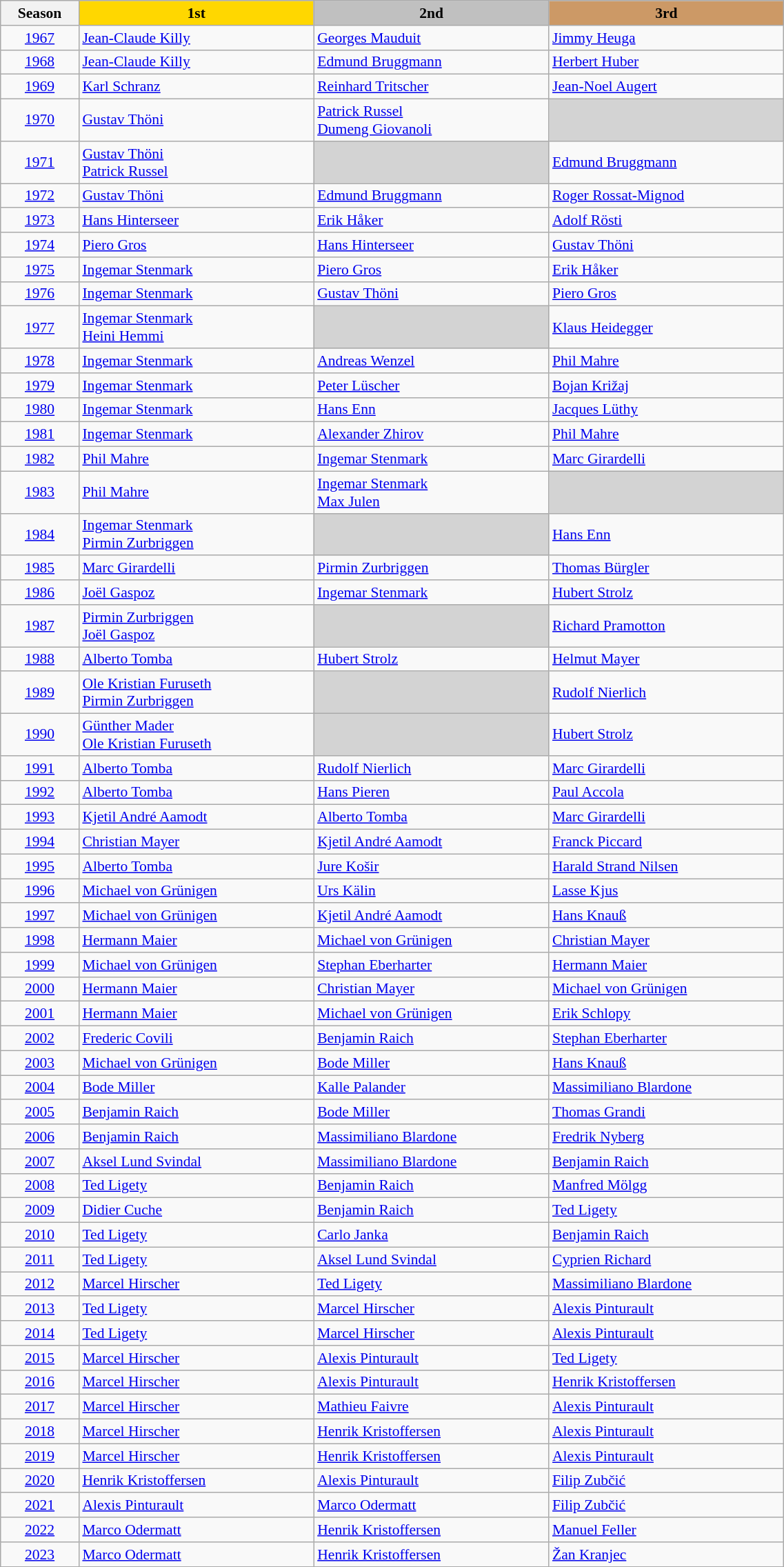<table class="wikitable sortable" width=60% style="font-size:90%; text-align:left;">
<tr>
<th style=width:10%>Season</th>
<th style="background:gold; width:30%">1st</th>
<th style="background:silver; width:30%">2nd</th>
<th style="background:#cc9966; width:30%">3rd</th>
</tr>
<tr>
<td align=center><a href='#'>1967</a></td>
<td> <a href='#'>Jean-Claude Killy</a></td>
<td> <a href='#'>Georges Mauduit</a></td>
<td> <a href='#'>Jimmy Heuga</a></td>
</tr>
<tr>
<td align=center><a href='#'>1968</a></td>
<td> <a href='#'>Jean-Claude Killy</a></td>
<td> <a href='#'>Edmund Bruggmann</a></td>
<td> <a href='#'>Herbert Huber</a></td>
</tr>
<tr>
<td align=center><a href='#'>1969</a></td>
<td> <a href='#'>Karl Schranz</a></td>
<td> <a href='#'>Reinhard Tritscher</a></td>
<td> <a href='#'>Jean-Noel Augert</a></td>
</tr>
<tr>
<td align=center><a href='#'>1970</a></td>
<td> <a href='#'>Gustav Thöni</a></td>
<td> <a href='#'>Patrick Russel</a><br> <a href='#'>Dumeng Giovanoli</a></td>
<td bgcolor=lightgrey></td>
</tr>
<tr>
<td align=center><a href='#'>1971</a></td>
<td> <a href='#'>Gustav Thöni</a><br> <a href='#'>Patrick Russel</a></td>
<td bgcolor=lightgrey></td>
<td> <a href='#'>Edmund Bruggmann</a></td>
</tr>
<tr>
<td align=center><a href='#'>1972</a></td>
<td> <a href='#'>Gustav Thöni</a></td>
<td> <a href='#'>Edmund Bruggmann</a></td>
<td> <a href='#'>Roger Rossat-Mignod</a></td>
</tr>
<tr>
<td align=center><a href='#'>1973</a></td>
<td> <a href='#'>Hans Hinterseer</a></td>
<td> <a href='#'>Erik Håker</a></td>
<td> <a href='#'>Adolf Rösti</a></td>
</tr>
<tr>
<td align=center><a href='#'>1974</a></td>
<td> <a href='#'>Piero Gros</a></td>
<td> <a href='#'>Hans Hinterseer</a></td>
<td> <a href='#'>Gustav Thöni</a></td>
</tr>
<tr>
<td align=center><a href='#'>1975</a></td>
<td> <a href='#'>Ingemar Stenmark</a></td>
<td> <a href='#'>Piero Gros</a></td>
<td> <a href='#'>Erik Håker</a></td>
</tr>
<tr>
<td align=center><a href='#'>1976</a></td>
<td> <a href='#'>Ingemar Stenmark</a></td>
<td> <a href='#'>Gustav Thöni</a></td>
<td> <a href='#'>Piero Gros</a></td>
</tr>
<tr>
<td align=center><a href='#'>1977</a></td>
<td> <a href='#'>Ingemar Stenmark</a><br> <a href='#'>Heini Hemmi</a></td>
<td bgcolor=lightgrey></td>
<td> <a href='#'>Klaus Heidegger</a></td>
</tr>
<tr>
<td align=center><a href='#'>1978</a></td>
<td> <a href='#'>Ingemar Stenmark</a></td>
<td> <a href='#'>Andreas Wenzel</a></td>
<td> <a href='#'>Phil Mahre</a></td>
</tr>
<tr>
<td align=center><a href='#'>1979</a></td>
<td> <a href='#'>Ingemar Stenmark</a></td>
<td> <a href='#'>Peter Lüscher</a></td>
<td> <a href='#'>Bojan Križaj</a></td>
</tr>
<tr>
<td align=center><a href='#'>1980</a></td>
<td> <a href='#'>Ingemar Stenmark</a></td>
<td> <a href='#'>Hans Enn</a></td>
<td> <a href='#'>Jacques Lüthy</a></td>
</tr>
<tr>
<td align=center><a href='#'>1981</a></td>
<td> <a href='#'>Ingemar Stenmark</a></td>
<td> <a href='#'>Alexander Zhirov</a></td>
<td> <a href='#'>Phil Mahre</a></td>
</tr>
<tr>
<td align=center><a href='#'>1982</a></td>
<td> <a href='#'>Phil Mahre</a></td>
<td> <a href='#'>Ingemar Stenmark</a></td>
<td> <a href='#'>Marc Girardelli</a></td>
</tr>
<tr>
<td align=center><a href='#'>1983</a></td>
<td> <a href='#'>Phil Mahre</a></td>
<td> <a href='#'>Ingemar Stenmark</a><br> <a href='#'>Max Julen</a></td>
<td bgcolor=lightgrey></td>
</tr>
<tr>
<td align=center><a href='#'>1984</a></td>
<td> <a href='#'>Ingemar Stenmark</a><br> <a href='#'>Pirmin Zurbriggen</a></td>
<td bgcolor=lightgrey></td>
<td> <a href='#'>Hans Enn</a></td>
</tr>
<tr>
<td align=center><a href='#'>1985</a></td>
<td> <a href='#'>Marc Girardelli</a></td>
<td> <a href='#'>Pirmin Zurbriggen</a></td>
<td> <a href='#'>Thomas Bürgler</a></td>
</tr>
<tr>
<td align=center><a href='#'>1986</a></td>
<td> <a href='#'>Joël Gaspoz</a></td>
<td> <a href='#'>Ingemar Stenmark</a></td>
<td> <a href='#'>Hubert Strolz</a></td>
</tr>
<tr>
<td align=center><a href='#'>1987</a></td>
<td> <a href='#'>Pirmin Zurbriggen</a><br> <a href='#'>Joël Gaspoz</a></td>
<td bgcolor=lightgrey></td>
<td> <a href='#'>Richard Pramotton</a></td>
</tr>
<tr>
<td align=center><a href='#'>1988</a></td>
<td> <a href='#'>Alberto Tomba</a></td>
<td> <a href='#'>Hubert Strolz</a></td>
<td> <a href='#'>Helmut Mayer</a></td>
</tr>
<tr>
<td align=center><a href='#'>1989</a></td>
<td> <a href='#'>Ole Kristian Furuseth</a><br> <a href='#'>Pirmin Zurbriggen</a></td>
<td bgcolor=lightgrey></td>
<td> <a href='#'>Rudolf Nierlich</a></td>
</tr>
<tr>
<td align=center><a href='#'>1990</a></td>
<td> <a href='#'>Günther Mader</a><br> <a href='#'>Ole Kristian Furuseth</a></td>
<td bgcolor=lightgrey></td>
<td> <a href='#'>Hubert Strolz</a></td>
</tr>
<tr>
<td align=center><a href='#'>1991</a></td>
<td> <a href='#'>Alberto Tomba</a></td>
<td> <a href='#'>Rudolf Nierlich</a></td>
<td> <a href='#'>Marc Girardelli</a></td>
</tr>
<tr>
<td align=center><a href='#'>1992</a></td>
<td> <a href='#'>Alberto Tomba</a></td>
<td> <a href='#'>Hans Pieren</a></td>
<td> <a href='#'>Paul Accola</a></td>
</tr>
<tr>
<td align=center><a href='#'>1993</a></td>
<td> <a href='#'>Kjetil André Aamodt</a></td>
<td> <a href='#'>Alberto Tomba</a></td>
<td> <a href='#'>Marc Girardelli</a></td>
</tr>
<tr>
<td align=center><a href='#'>1994</a></td>
<td> <a href='#'>Christian Mayer</a></td>
<td> <a href='#'>Kjetil André Aamodt</a></td>
<td> <a href='#'>Franck Piccard</a></td>
</tr>
<tr>
<td align=center><a href='#'>1995</a></td>
<td> <a href='#'>Alberto Tomba</a></td>
<td> <a href='#'>Jure Košir</a></td>
<td> <a href='#'>Harald Strand Nilsen</a></td>
</tr>
<tr>
<td align=center><a href='#'>1996</a></td>
<td> <a href='#'>Michael von Grünigen</a></td>
<td> <a href='#'>Urs Kälin</a></td>
<td> <a href='#'>Lasse Kjus</a></td>
</tr>
<tr>
<td align=center><a href='#'>1997</a></td>
<td> <a href='#'>Michael von Grünigen</a></td>
<td> <a href='#'>Kjetil André Aamodt</a></td>
<td> <a href='#'>Hans Knauß</a></td>
</tr>
<tr>
<td align=center><a href='#'>1998</a></td>
<td> <a href='#'>Hermann Maier</a></td>
<td> <a href='#'>Michael von Grünigen</a></td>
<td> <a href='#'>Christian Mayer</a></td>
</tr>
<tr>
<td align=center><a href='#'>1999</a></td>
<td> <a href='#'>Michael von Grünigen</a></td>
<td> <a href='#'>Stephan Eberharter</a></td>
<td> <a href='#'>Hermann Maier</a></td>
</tr>
<tr>
<td align=center><a href='#'>2000</a></td>
<td> <a href='#'>Hermann Maier</a></td>
<td> <a href='#'>Christian Mayer</a></td>
<td> <a href='#'>Michael von Grünigen</a></td>
</tr>
<tr>
<td align=center><a href='#'>2001</a></td>
<td> <a href='#'>Hermann Maier</a></td>
<td> <a href='#'>Michael von Grünigen</a></td>
<td> <a href='#'>Erik Schlopy</a></td>
</tr>
<tr>
<td align=center><a href='#'>2002</a></td>
<td> <a href='#'>Frederic Covili</a></td>
<td> <a href='#'>Benjamin Raich</a></td>
<td> <a href='#'>Stephan Eberharter</a></td>
</tr>
<tr>
<td align=center><a href='#'>2003</a></td>
<td> <a href='#'>Michael von Grünigen</a></td>
<td> <a href='#'>Bode Miller</a></td>
<td> <a href='#'>Hans Knauß</a></td>
</tr>
<tr>
<td align=center><a href='#'>2004</a></td>
<td> <a href='#'>Bode Miller</a></td>
<td> <a href='#'>Kalle Palander</a></td>
<td> <a href='#'>Massimiliano Blardone</a></td>
</tr>
<tr>
<td align=center><a href='#'>2005</a></td>
<td> <a href='#'>Benjamin Raich</a></td>
<td> <a href='#'>Bode Miller</a></td>
<td> <a href='#'>Thomas Grandi</a></td>
</tr>
<tr>
<td align=center><a href='#'>2006</a></td>
<td> <a href='#'>Benjamin Raich</a></td>
<td> <a href='#'>Massimiliano Blardone</a></td>
<td> <a href='#'>Fredrik Nyberg</a></td>
</tr>
<tr>
<td align=center><a href='#'>2007</a></td>
<td> <a href='#'>Aksel Lund Svindal</a></td>
<td> <a href='#'>Massimiliano Blardone</a></td>
<td> <a href='#'>Benjamin Raich</a></td>
</tr>
<tr>
<td align=center><a href='#'>2008</a></td>
<td> <a href='#'>Ted Ligety</a></td>
<td> <a href='#'>Benjamin Raich</a></td>
<td> <a href='#'>Manfred Mölgg</a></td>
</tr>
<tr>
<td align=center><a href='#'>2009</a></td>
<td> <a href='#'>Didier Cuche</a></td>
<td> <a href='#'>Benjamin Raich</a></td>
<td> <a href='#'>Ted Ligety</a></td>
</tr>
<tr>
<td align=center><a href='#'>2010</a></td>
<td> <a href='#'>Ted Ligety</a></td>
<td> <a href='#'>Carlo Janka</a></td>
<td> <a href='#'>Benjamin Raich</a></td>
</tr>
<tr>
<td align=center><a href='#'>2011</a></td>
<td> <a href='#'>Ted Ligety</a></td>
<td> <a href='#'>Aksel Lund Svindal</a></td>
<td> <a href='#'>Cyprien Richard</a></td>
</tr>
<tr>
<td align=center><a href='#'>2012</a></td>
<td> <a href='#'>Marcel Hirscher</a></td>
<td> <a href='#'>Ted Ligety</a></td>
<td> <a href='#'>Massimiliano Blardone</a></td>
</tr>
<tr>
<td align=center><a href='#'>2013</a></td>
<td> <a href='#'>Ted Ligety</a></td>
<td> <a href='#'>Marcel Hirscher</a></td>
<td> <a href='#'>Alexis Pinturault</a></td>
</tr>
<tr>
<td align=center><a href='#'>2014</a></td>
<td> <a href='#'>Ted Ligety</a></td>
<td> <a href='#'>Marcel Hirscher</a></td>
<td> <a href='#'>Alexis Pinturault</a></td>
</tr>
<tr>
<td align=center><a href='#'>2015</a></td>
<td> <a href='#'>Marcel Hirscher</a></td>
<td> <a href='#'>Alexis Pinturault</a></td>
<td> <a href='#'>Ted Ligety</a></td>
</tr>
<tr>
<td align=center><a href='#'>2016</a></td>
<td> <a href='#'>Marcel Hirscher</a></td>
<td> <a href='#'>Alexis Pinturault</a></td>
<td> <a href='#'>Henrik Kristoffersen</a></td>
</tr>
<tr>
<td align=center><a href='#'>2017</a></td>
<td> <a href='#'>Marcel Hirscher</a></td>
<td> <a href='#'>Mathieu Faivre</a></td>
<td> <a href='#'>Alexis Pinturault</a></td>
</tr>
<tr>
<td align=center><a href='#'>2018</a></td>
<td> <a href='#'>Marcel Hirscher</a></td>
<td> <a href='#'>Henrik Kristoffersen</a></td>
<td> <a href='#'>Alexis Pinturault</a></td>
</tr>
<tr>
<td align=center><a href='#'>2019</a></td>
<td> <a href='#'>Marcel Hirscher</a></td>
<td> <a href='#'>Henrik Kristoffersen</a></td>
<td> <a href='#'>Alexis Pinturault</a></td>
</tr>
<tr>
<td align=center><a href='#'>2020</a></td>
<td> <a href='#'>Henrik Kristoffersen</a></td>
<td> <a href='#'>Alexis Pinturault</a></td>
<td> <a href='#'>Filip Zubčić</a></td>
</tr>
<tr>
<td align=center><a href='#'>2021</a></td>
<td> <a href='#'>Alexis Pinturault</a></td>
<td> <a href='#'>Marco Odermatt</a></td>
<td> <a href='#'>Filip Zubčić</a></td>
</tr>
<tr>
<td align=center><a href='#'>2022</a></td>
<td> <a href='#'>Marco Odermatt</a></td>
<td> <a href='#'>Henrik Kristoffersen</a></td>
<td> <a href='#'>Manuel Feller</a></td>
</tr>
<tr>
<td align=center><a href='#'>2023</a></td>
<td> <a href='#'>Marco Odermatt</a></td>
<td> <a href='#'>Henrik Kristoffersen</a></td>
<td> <a href='#'>Žan Kranjec</a></td>
</tr>
</table>
